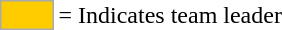<table>
<tr>
<td style="background:#fc0; border:1px solid #aaa; width:2em;"></td>
<td>= Indicates team leader</td>
</tr>
</table>
